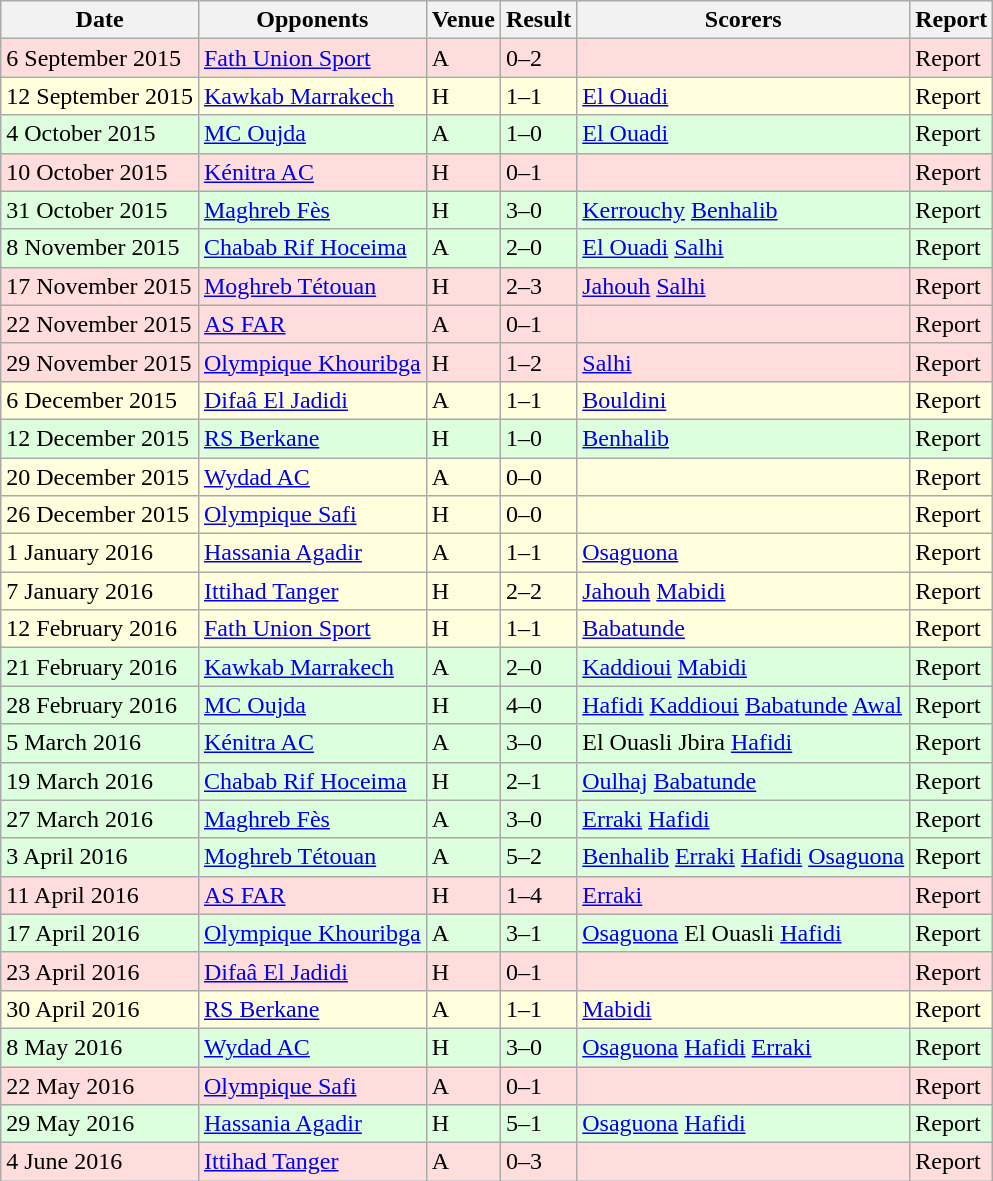<table class="wikitable">
<tr>
<th>Date</th>
<th>Opponents</th>
<th>Venue</th>
<th>Result</th>
<th>Scorers</th>
<th>Report</th>
</tr>
<tr bgcolor="#ffdddd">
<td>6 September 2015</td>
<td><a href='#'>Fath Union Sport</a></td>
<td>A</td>
<td>0–2</td>
<td></td>
<td>Report</td>
</tr>
<tr bgcolor="#ffffdd">
<td>12 September 2015</td>
<td><a href='#'>Kawkab Marrakech</a></td>
<td>H</td>
<td>1–1</td>
<td><a href='#'>El Ouadi</a> </td>
<td>Report</td>
</tr>
<tr bgcolor="#ddffdd">
<td>4 October 2015</td>
<td><a href='#'>MC Oujda</a></td>
<td>A</td>
<td>1–0</td>
<td><a href='#'>El Ouadi</a> </td>
<td>Report</td>
</tr>
<tr bgcolor="#ffdddd">
<td>10 October 2015</td>
<td><a href='#'>Kénitra AC</a></td>
<td>H</td>
<td>0–1</td>
<td></td>
<td>Report</td>
</tr>
<tr bgcolor="#ddffdd">
<td>31 October 2015</td>
<td><a href='#'>Maghreb Fès</a></td>
<td>H</td>
<td>3–0</td>
<td><a href='#'>Kerrouchy</a>   <a href='#'>Benhalib</a> </td>
<td>Report</td>
</tr>
<tr bgcolor="#ddffdd">
<td>8 November 2015</td>
<td><a href='#'>Chabab Rif Hoceima</a></td>
<td>A</td>
<td>2–0</td>
<td><a href='#'>El Ouadi</a>  <a href='#'>Salhi</a> </td>
<td>Report</td>
</tr>
<tr bgcolor="#ffdddd">
<td>17 November 2015</td>
<td><a href='#'>Moghreb Tétouan</a></td>
<td>H</td>
<td>2–3</td>
<td><a href='#'>Jahouh</a>  <a href='#'>Salhi</a> </td>
<td>Report</td>
</tr>
<tr bgcolor="#ffdddd">
<td>22 November 2015</td>
<td><a href='#'>AS FAR</a></td>
<td>A</td>
<td>0–1</td>
<td></td>
<td>Report</td>
</tr>
<tr bgcolor="#ffdddd">
<td>29 November 2015</td>
<td><a href='#'>Olympique Khouribga</a></td>
<td>H</td>
<td>1–2</td>
<td><a href='#'>Salhi</a> </td>
<td>Report</td>
</tr>
<tr bgcolor="#ffffdd">
<td>6 December 2015</td>
<td><a href='#'>Difaâ El Jadidi</a></td>
<td>A</td>
<td>1–1</td>
<td><a href='#'>Bouldini</a> </td>
<td>Report</td>
</tr>
<tr bgcolor="#ddffdd">
<td>12 December 2015</td>
<td><a href='#'>RS Berkane</a></td>
<td>H</td>
<td>1–0</td>
<td><a href='#'>Benhalib</a> </td>
<td>Report</td>
</tr>
<tr bgcolor="#ffffdd">
<td>20 December 2015</td>
<td><a href='#'>Wydad AC</a></td>
<td>A</td>
<td>0–0</td>
<td></td>
<td>Report</td>
</tr>
<tr bgcolor="#ffffdd">
<td>26 December 2015</td>
<td><a href='#'>Olympique Safi</a></td>
<td>H</td>
<td>0–0</td>
<td></td>
<td>Report</td>
</tr>
<tr bgcolor="#ffffdd">
<td>1 January 2016</td>
<td><a href='#'>Hassania Agadir</a></td>
<td>A</td>
<td>1–1</td>
<td><a href='#'>Osaguona</a> </td>
<td>Report</td>
</tr>
<tr bgcolor="#ffffdd">
<td>7 January 2016</td>
<td><a href='#'>Ittihad Tanger</a></td>
<td>H</td>
<td>2–2</td>
<td><a href='#'>Jahouh</a>  <a href='#'>Mabidi</a> </td>
<td>Report</td>
</tr>
<tr bgcolor="#ffffdd">
<td>12 February 2016</td>
<td><a href='#'>Fath Union Sport</a></td>
<td>H</td>
<td>1–1</td>
<td><a href='#'>Babatunde</a> </td>
<td>Report</td>
</tr>
<tr bgcolor="#ddffdd">
<td>21 February 2016</td>
<td><a href='#'>Kawkab Marrakech</a></td>
<td>A</td>
<td>2–0</td>
<td><a href='#'>Kaddioui</a>  <a href='#'>Mabidi</a> </td>
<td>Report</td>
</tr>
<tr bgcolor="#ddffdd">
<td>28 February 2016</td>
<td><a href='#'>MC Oujda</a></td>
<td>H</td>
<td>4–0</td>
<td><a href='#'>Hafidi</a>  <a href='#'>Kaddioui</a>  <a href='#'>Babatunde</a>  <a href='#'>Awal</a> </td>
<td>Report</td>
</tr>
<tr bgcolor="#ddffdd">
<td>5 March 2016</td>
<td><a href='#'>Kénitra AC</a></td>
<td>A</td>
<td>3–0</td>
<td>El Ouasli  Jbira  <a href='#'>Hafidi</a> </td>
<td>Report</td>
</tr>
<tr bgcolor="#ddffdd">
<td>19 March 2016</td>
<td><a href='#'>Chabab Rif Hoceima</a></td>
<td>H</td>
<td>2–1</td>
<td><a href='#'>Oulhaj</a>  <a href='#'>Babatunde</a> </td>
<td>Report</td>
</tr>
<tr bgcolor="#ddffdd">
<td>27 March 2016</td>
<td><a href='#'>Maghreb Fès</a></td>
<td>A</td>
<td>3–0</td>
<td><a href='#'>Erraki</a>  <a href='#'>Hafidi</a>  </td>
<td>Report</td>
</tr>
<tr bgcolor="#ddffdd">
<td>3 April 2016</td>
<td><a href='#'>Moghreb Tétouan</a></td>
<td>A</td>
<td>5–2</td>
<td><a href='#'>Benhalib</a>  <a href='#'>Erraki</a>  <a href='#'>Hafidi</a>  <a href='#'>Osaguona</a> </td>
<td>Report</td>
</tr>
<tr bgcolor="#ffdddd">
<td>11 April 2016</td>
<td><a href='#'>AS FAR</a></td>
<td>H</td>
<td>1–4</td>
<td><a href='#'>Erraki</a> </td>
<td>Report</td>
</tr>
<tr bgcolor="#ddffdd">
<td>17 April 2016</td>
<td><a href='#'>Olympique Khouribga</a></td>
<td>A</td>
<td>3–1</td>
<td><a href='#'>Osaguona</a>  El Ouasli  <a href='#'>Hafidi</a> </td>
<td>Report</td>
</tr>
<tr bgcolor="#ffdddd">
<td>23 April 2016</td>
<td><a href='#'>Difaâ El Jadidi</a></td>
<td>H</td>
<td>0–1</td>
<td></td>
<td>Report</td>
</tr>
<tr bgcolor="#ffffdd">
<td>30 April 2016</td>
<td><a href='#'>RS Berkane</a></td>
<td>A</td>
<td>1–1</td>
<td><a href='#'>Mabidi</a> </td>
<td>Report</td>
</tr>
<tr bgcolor="#ddffdd">
<td>8 May 2016</td>
<td><a href='#'>Wydad AC</a></td>
<td>H</td>
<td>3–0</td>
<td><a href='#'>Osaguona</a>  <a href='#'>Hafidi</a>  <a href='#'>Erraki</a> </td>
<td>Report</td>
</tr>
<tr bgcolor="#ffdddd">
<td>22 May 2016</td>
<td><a href='#'>Olympique Safi</a></td>
<td>A</td>
<td>0–1</td>
<td></td>
<td>Report</td>
</tr>
<tr bgcolor="#ddffdd">
<td>29 May 2016</td>
<td><a href='#'>Hassania Agadir</a></td>
<td>H</td>
<td>5–1</td>
<td><a href='#'>Osaguona</a>   <a href='#'>Hafidi</a> </td>
<td>Report</td>
</tr>
<tr bgcolor="#ffdddd">
<td>4 June 2016</td>
<td><a href='#'>Ittihad Tanger</a></td>
<td>A</td>
<td>0–3</td>
<td></td>
<td>Report</td>
</tr>
</table>
